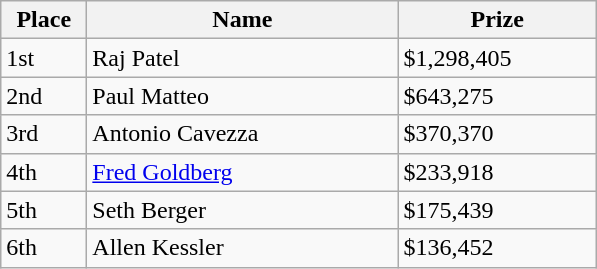<table class="wikitable">
<tr>
<th width="50">Place</th>
<th width="200">Name</th>
<th width="125">Prize</th>
</tr>
<tr>
<td>1st</td>
<td>Raj Patel</td>
<td>$1,298,405</td>
</tr>
<tr>
<td>2nd</td>
<td>Paul Matteo</td>
<td>$643,275</td>
</tr>
<tr>
<td>3rd</td>
<td>Antonio Cavezza</td>
<td>$370,370</td>
</tr>
<tr>
<td>4th</td>
<td><a href='#'>Fred Goldberg</a></td>
<td>$233,918</td>
</tr>
<tr>
<td>5th</td>
<td>Seth Berger</td>
<td>$175,439</td>
</tr>
<tr>
<td>6th</td>
<td>Allen Kessler</td>
<td>$136,452</td>
</tr>
</table>
